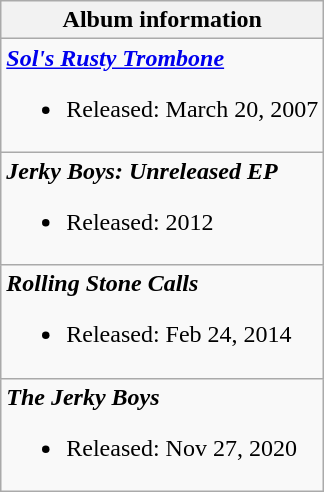<table class="wikitable">
<tr>
<th align="left">Album information</th>
</tr>
<tr>
<td align="left"><strong><em><a href='#'>Sol's Rusty Trombone</a></em></strong><br><ul><li>Released: March 20, 2007</li></ul></td>
</tr>
<tr>
<td align="left"><strong><em>Jerky Boys: Unreleased EP</em></strong><br><ul><li>Released: 2012</li></ul></td>
</tr>
<tr>
<td align="left"><strong><em>Rolling Stone Calls</em></strong><br><ul><li>Released: Feb 24, 2014</li></ul></td>
</tr>
<tr>
<td align="left"><strong><em>The Jerky Boys</em></strong><br><ul><li>Released: Nov 27, 2020</li></ul></td>
</tr>
</table>
